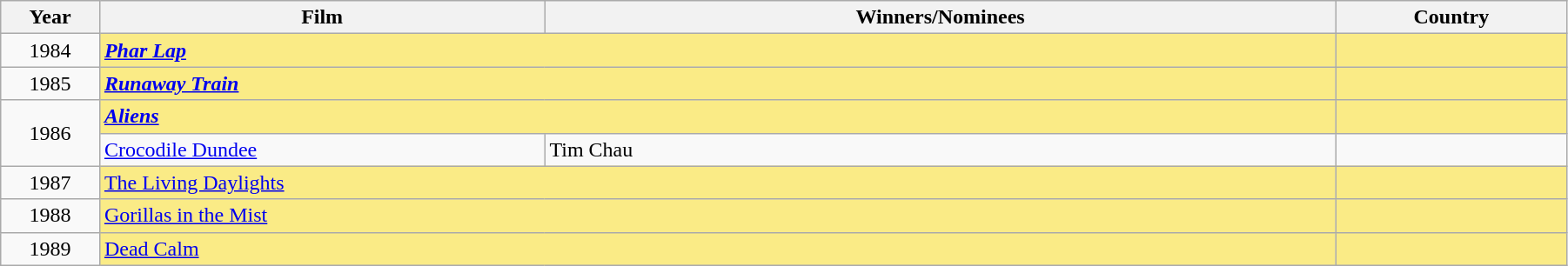<table class="wikitable" width="95%" cellpadding="5">
<tr>
<th width="6%">Year</th>
<th width="27%">Film</th>
<th width="48%">Winners/Nominees</th>
<th width="14%">Country</th>
</tr>
<tr>
<td rowspan=1 style="text-align:center">1984</td>
<td colspan="2" style="background:#FAEB86;"><strong><em><a href='#'>Phar Lap</a></em></strong></td>
<td style="background:#FAEB86;"><strong></strong></td>
</tr>
<tr>
<td rowspan=1 style="text-align:center">1985</td>
<td colspan="2" style="background:#FAEB86;"><strong><em><a href='#'>Runaway Train</a></em></strong></td>
<td style="background:#FAEB86;"><strong></strong></td>
</tr>
<tr>
<td rowspan=2 style="text-align:center">1986</td>
<td colspan="2" style="background:#FAEB86;"><strong><em><a href='#'>Aliens</a><em> <strong></td>
<td style="background:#FAEB86;"></strong><br><strong></td>
</tr>
<tr>
<td></em><a href='#'>Crocodile Dundee</a><em></td>
<td>Tim Chau</td>
<td><br></td>
</tr>
<tr>
<td rowspan=1 style="text-align:center">1987</td>
<td colspan="2" style="background:#FAEB86;"></em></strong><a href='#'>The Living Daylights</a><strong><em></td>
<td style="background:#FAEB86;"></strong><strong></td>
</tr>
<tr>
<td rowspan=1 style="text-align:center">1988</td>
<td colspan="2" style="background:#FAEB86;"></em></strong><a href='#'>Gorillas in the Mist</a><strong><em></td>
<td style="background:#FAEB86;"></strong><strong></td>
</tr>
<tr>
<td rowspan=1 style="text-align:center">1989</td>
<td colspan="2" style="background:#FAEB86;"></em></strong><a href='#'>Dead Calm</a><strong><em></td>
<td style="background:#FAEB86;"></strong><strong></td>
</tr>
</table>
